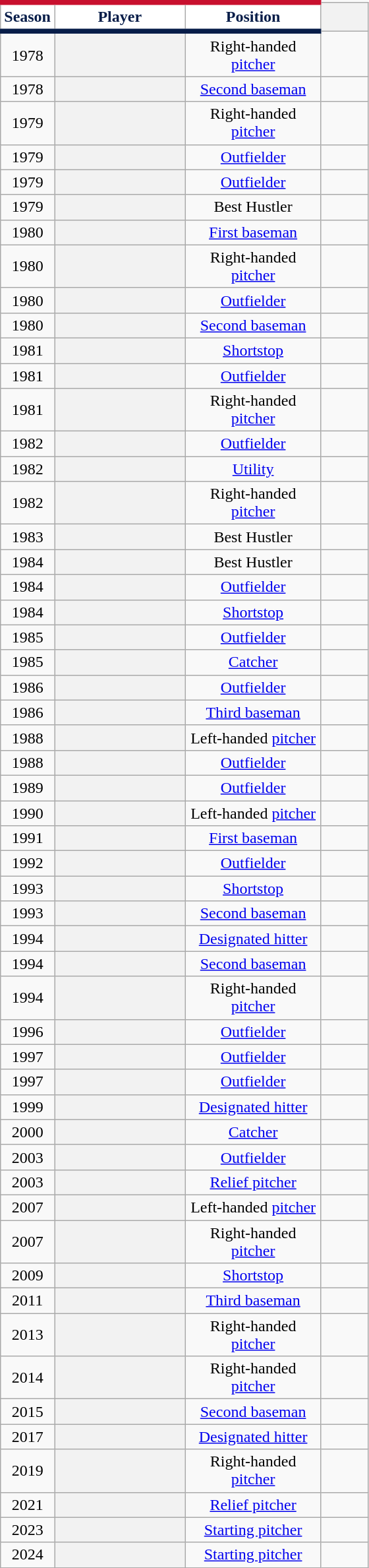<table class="wikitable sortable plainrowheaders" style="text-align:center">
<tr>
<th scope="col" style="background-color:#ffffff; border-top:#c8102e 5px solid; border-bottom:#071d49 5px solid; color:#071d49">Season</th>
<th width="125px" scope="col" style="background-color:#ffffff; border-top:#c8102e 5px solid; border-bottom:#071d49 5px solid; color:#071d49">Player</th>
<th width="130px" scope="col" style="background-color:#ffffff; border-top:#c8102e 5px solid; border-bottom:#071d49 5px solid; color:#071d49">Position</th>
<th style="width:40px" class="unsortable" scope="col" style="background-color:#ffffff; border-top:#c8102e 5px solid; border-bottom:#071d49 5px solid; color:#071d49"></th>
</tr>
<tr>
<td>1978</td>
<th scope="row" style="text-align:center"></th>
<td>Right-handed <a href='#'>pitcher</a></td>
<td></td>
</tr>
<tr>
<td>1978</td>
<th scope="row" style="text-align:center"></th>
<td><a href='#'>Second baseman</a></td>
<td></td>
</tr>
<tr>
<td>1979</td>
<th scope="row" style="text-align:center"></th>
<td>Right-handed <a href='#'>pitcher</a></td>
<td></td>
</tr>
<tr>
<td>1979</td>
<th scope="row" style="text-align:center"></th>
<td><a href='#'>Outfielder</a></td>
<td></td>
</tr>
<tr>
<td>1979</td>
<th scope="row" style="text-align:center"> </th>
<td><a href='#'>Outfielder</a></td>
<td></td>
</tr>
<tr>
<td>1979</td>
<th scope="row" style="text-align:center"> </th>
<td>Best Hustler</td>
<td></td>
</tr>
<tr>
<td>1980</td>
<th scope="row" style="text-align:center"></th>
<td><a href='#'>First baseman</a></td>
<td></td>
</tr>
<tr>
<td>1980</td>
<th scope="row" style="text-align:center"></th>
<td>Right-handed <a href='#'>pitcher</a></td>
<td></td>
</tr>
<tr>
<td>1980</td>
<th scope="row" style="text-align:center"></th>
<td><a href='#'>Outfielder</a></td>
<td></td>
</tr>
<tr>
<td>1980</td>
<th scope="row" style="text-align:center"></th>
<td><a href='#'>Second baseman</a></td>
<td></td>
</tr>
<tr>
<td>1981</td>
<th scope="row" style="text-align:center"></th>
<td><a href='#'>Shortstop</a></td>
<td></td>
</tr>
<tr>
<td>1981</td>
<th scope="row" style="text-align:center"></th>
<td><a href='#'>Outfielder</a></td>
<td></td>
</tr>
<tr>
<td>1981</td>
<th scope="row" style="text-align:center"></th>
<td>Right-handed <a href='#'>pitcher</a></td>
<td></td>
</tr>
<tr>
<td>1982</td>
<th scope="row" style="text-align:center"></th>
<td><a href='#'>Outfielder</a></td>
<td></td>
</tr>
<tr>
<td>1982</td>
<th scope="row" style="text-align:center"></th>
<td><a href='#'>Utility</a></td>
<td></td>
</tr>
<tr>
<td>1982</td>
<th scope="row" style="text-align:center"></th>
<td>Right-handed <a href='#'>pitcher</a></td>
<td></td>
</tr>
<tr>
<td>1983</td>
<th scope="row" style="text-align:center"></th>
<td>Best Hustler</td>
<td></td>
</tr>
<tr>
<td>1984</td>
<th scope="row" style="text-align:center"></th>
<td>Best Hustler</td>
<td></td>
</tr>
<tr>
<td>1984</td>
<th scope="row" style="text-align:center"></th>
<td><a href='#'>Outfielder</a></td>
<td></td>
</tr>
<tr>
<td>1984</td>
<th scope="row" style="text-align:center"></th>
<td><a href='#'>Shortstop</a></td>
<td></td>
</tr>
<tr>
<td>1985</td>
<th scope="row" style="text-align:center"></th>
<td><a href='#'>Outfielder</a></td>
<td></td>
</tr>
<tr>
<td>1985</td>
<th scope="row" style="text-align:center"></th>
<td><a href='#'>Catcher</a></td>
<td></td>
</tr>
<tr>
<td>1986</td>
<th scope="row" style="text-align:center"></th>
<td><a href='#'>Outfielder</a></td>
<td></td>
</tr>
<tr>
<td>1986</td>
<th scope="row" style="text-align:center"></th>
<td><a href='#'>Third baseman</a></td>
<td></td>
</tr>
<tr>
<td>1988</td>
<th scope="row" style="text-align:center"></th>
<td>Left-handed <a href='#'>pitcher</a></td>
<td></td>
</tr>
<tr>
<td>1988</td>
<th scope="row" style="text-align:center"></th>
<td><a href='#'>Outfielder</a></td>
<td></td>
</tr>
<tr>
<td>1989</td>
<th scope="row" style="text-align:center"></th>
<td><a href='#'>Outfielder</a></td>
<td></td>
</tr>
<tr>
<td>1990</td>
<th scope="row" style="text-align:center"></th>
<td>Left-handed <a href='#'>pitcher</a></td>
<td></td>
</tr>
<tr>
<td>1991</td>
<th scope="row" style="text-align:center"></th>
<td><a href='#'>First baseman</a></td>
<td></td>
</tr>
<tr>
<td>1992</td>
<th scope="row" style="text-align:center"></th>
<td><a href='#'>Outfielder</a></td>
<td></td>
</tr>
<tr>
<td>1993</td>
<th scope="row" style="text-align:center"></th>
<td><a href='#'>Shortstop</a></td>
<td></td>
</tr>
<tr>
<td>1993</td>
<th scope="row" style="text-align:center"></th>
<td><a href='#'>Second baseman</a></td>
<td></td>
</tr>
<tr>
<td>1994</td>
<th scope="row" style="text-align:center"></th>
<td><a href='#'>Designated hitter</a></td>
<td></td>
</tr>
<tr>
<td>1994</td>
<th scope="row" style="text-align:center"></th>
<td><a href='#'>Second baseman</a></td>
<td></td>
</tr>
<tr>
<td>1994</td>
<th scope="row" style="text-align:center"></th>
<td>Right-handed <a href='#'>pitcher</a></td>
<td></td>
</tr>
<tr>
<td>1996</td>
<th scope="row" style="text-align:center"> </th>
<td><a href='#'>Outfielder</a></td>
<td></td>
</tr>
<tr>
<td>1997</td>
<th scope="row" style="text-align:center"> </th>
<td><a href='#'>Outfielder</a></td>
<td></td>
</tr>
<tr>
<td>1997</td>
<th scope="row" style="text-align:center"></th>
<td><a href='#'>Outfielder</a></td>
<td></td>
</tr>
<tr>
<td>1999</td>
<th scope="row" style="text-align:center"></th>
<td><a href='#'>Designated hitter</a></td>
<td></td>
</tr>
<tr>
<td>2000</td>
<th scope="row" style="text-align:center"></th>
<td><a href='#'>Catcher</a></td>
<td></td>
</tr>
<tr>
<td>2003</td>
<th scope="row" style="text-align:center"></th>
<td><a href='#'>Outfielder</a></td>
<td></td>
</tr>
<tr>
<td>2003</td>
<th scope="row" style="text-align:center"></th>
<td><a href='#'>Relief pitcher</a></td>
<td></td>
</tr>
<tr>
<td>2007</td>
<th scope="row" style="text-align:center"></th>
<td>Left-handed <a href='#'>pitcher</a></td>
<td></td>
</tr>
<tr>
<td>2007</td>
<th scope="row" style="text-align:center"></th>
<td>Right-handed <a href='#'>pitcher</a></td>
<td></td>
</tr>
<tr>
<td>2009</td>
<th scope="row" style="text-align:center"></th>
<td><a href='#'>Shortstop</a></td>
<td></td>
</tr>
<tr>
<td>2011</td>
<th scope="row" style="text-align:center"></th>
<td><a href='#'>Third baseman</a></td>
<td></td>
</tr>
<tr>
<td>2013</td>
<th scope="row" style="text-align:center"></th>
<td>Right-handed <a href='#'>pitcher</a></td>
<td></td>
</tr>
<tr>
<td>2014</td>
<th scope="row" style="text-align:center"></th>
<td>Right-handed <a href='#'>pitcher</a></td>
<td></td>
</tr>
<tr>
<td>2015</td>
<th scope="row" style="text-align:center"></th>
<td><a href='#'>Second baseman</a></td>
<td></td>
</tr>
<tr>
<td>2017</td>
<th scope="row" style="text-align:center"></th>
<td><a href='#'>Designated hitter</a></td>
<td></td>
</tr>
<tr>
<td>2019</td>
<th scope="row" style="text-align:center"></th>
<td>Right-handed <a href='#'>pitcher</a></td>
<td></td>
</tr>
<tr>
<td>2021</td>
<th scope="row" style="text-align:center"></th>
<td><a href='#'>Relief pitcher</a></td>
<td></td>
</tr>
<tr>
<td>2023</td>
<th scope="row" style="text-align:center"></th>
<td><a href='#'>Starting pitcher</a></td>
<td></td>
</tr>
<tr>
<td>2024</td>
<th scope="row" style="text-align:center"></th>
<td><a href='#'>Starting pitcher</a></td>
<td></td>
</tr>
</table>
